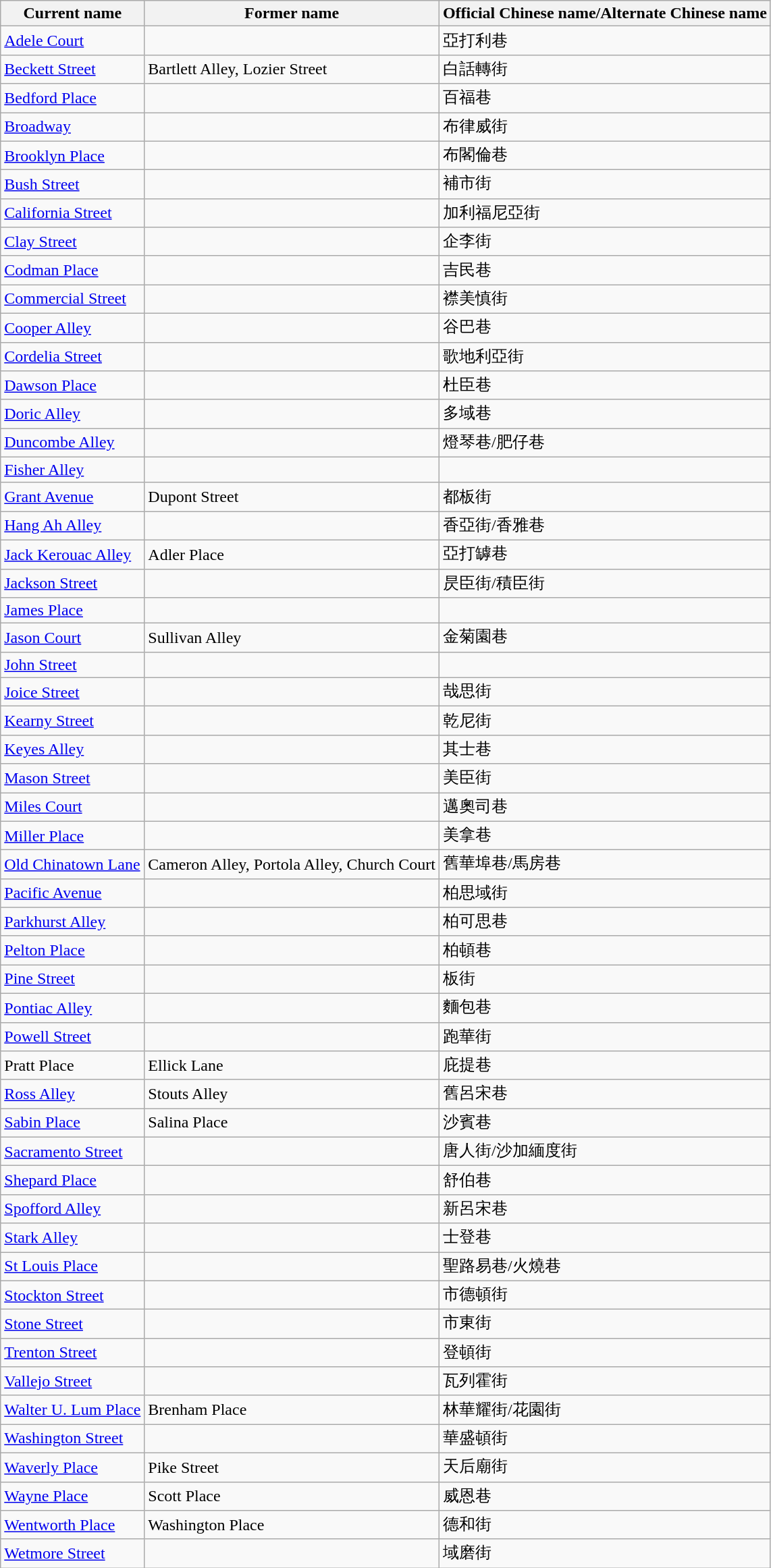<table class="wikitable sortable">
<tr>
<th>Current name</th>
<th>Former name</th>
<th>Official Chinese name/Alternate Chinese name</th>
</tr>
<tr>
<td><a href='#'>Adele Court</a></td>
<td></td>
<td>亞打利巷</td>
</tr>
<tr>
<td><a href='#'>Beckett Street</a></td>
<td>Bartlett Alley, Lozier Street</td>
<td>白話轉街</td>
</tr>
<tr>
<td><a href='#'>Bedford Place</a></td>
<td></td>
<td>百福巷</td>
</tr>
<tr>
<td><a href='#'>Broadway</a></td>
<td></td>
<td>布律威街</td>
</tr>
<tr>
<td><a href='#'>Brooklyn Place</a></td>
<td></td>
<td>布閣倫巷</td>
</tr>
<tr>
<td><a href='#'>Bush Street</a></td>
<td></td>
<td>補市街</td>
</tr>
<tr>
<td><a href='#'>California Street</a></td>
<td></td>
<td>加利福尼亞街</td>
</tr>
<tr>
<td><a href='#'>Clay Street</a></td>
<td></td>
<td>企李街</td>
</tr>
<tr>
<td><a href='#'>Codman Place</a></td>
<td></td>
<td>吉民巷</td>
</tr>
<tr>
<td><a href='#'>Commercial Street</a></td>
<td></td>
<td>襟美慎街</td>
</tr>
<tr>
<td><a href='#'>Cooper Alley</a></td>
<td></td>
<td>谷巴巷</td>
</tr>
<tr>
<td><a href='#'>Cordelia Street</a></td>
<td></td>
<td>歌地利亞街</td>
</tr>
<tr>
<td><a href='#'>Dawson Place</a></td>
<td></td>
<td>杜臣巷</td>
</tr>
<tr>
<td><a href='#'>Doric Alley</a></td>
<td></td>
<td>多域巷</td>
</tr>
<tr>
<td><a href='#'>Duncombe Alley</a></td>
<td></td>
<td>燈琴巷/肥仔巷</td>
</tr>
<tr>
<td><a href='#'>Fisher Alley</a></td>
<td></td>
<td></td>
</tr>
<tr>
<td><a href='#'>Grant Avenue</a></td>
<td>Dupont Street</td>
<td>都板街</td>
</tr>
<tr>
<td><a href='#'>Hang Ah Alley</a></td>
<td></td>
<td>香亞街/香雅巷</td>
</tr>
<tr>
<td><a href='#'>Jack Kerouac Alley</a></td>
<td>Adler Place</td>
<td>亞打罅巷</td>
</tr>
<tr>
<td><a href='#'>Jackson Street</a></td>
<td></td>
<td>昃臣街/積臣街</td>
</tr>
<tr>
<td><a href='#'>James Place</a></td>
<td></td>
<td></td>
</tr>
<tr>
<td><a href='#'>Jason Court</a></td>
<td>Sullivan Alley</td>
<td>金菊園巷</td>
</tr>
<tr>
<td><a href='#'>John Street</a></td>
<td></td>
<td></td>
</tr>
<tr>
<td><a href='#'>Joice Street</a></td>
<td></td>
<td>哉思街</td>
</tr>
<tr>
<td><a href='#'>Kearny Street</a></td>
<td></td>
<td>乾尼街</td>
</tr>
<tr>
<td><a href='#'>Keyes Alley</a></td>
<td></td>
<td>其士巷</td>
</tr>
<tr>
<td><a href='#'>Mason Street</a></td>
<td></td>
<td>美臣街</td>
</tr>
<tr>
<td><a href='#'>Miles Court</a></td>
<td></td>
<td>邁奧司巷</td>
</tr>
<tr>
<td><a href='#'>Miller Place</a></td>
<td></td>
<td>美拿巷</td>
</tr>
<tr>
<td><a href='#'>Old Chinatown Lane</a></td>
<td>Cameron Alley, Portola Alley, Church Court</td>
<td>舊華埠巷/馬房巷</td>
</tr>
<tr>
<td><a href='#'>Pacific Avenue</a></td>
<td></td>
<td>柏思域街</td>
</tr>
<tr>
<td><a href='#'>Parkhurst Alley</a></td>
<td></td>
<td>柏可思巷</td>
</tr>
<tr>
<td><a href='#'>Pelton Place</a></td>
<td></td>
<td>柏頓巷</td>
</tr>
<tr>
<td><a href='#'>Pine Street</a></td>
<td></td>
<td>板街</td>
</tr>
<tr>
<td><a href='#'>Pontiac Alley</a></td>
<td></td>
<td>麵包巷</td>
</tr>
<tr>
<td><a href='#'>Powell Street</a></td>
<td></td>
<td>跑華街</td>
</tr>
<tr>
<td>Pratt Place</td>
<td>Ellick Lane</td>
<td>庇提巷</td>
</tr>
<tr>
<td><a href='#'>Ross Alley</a></td>
<td>Stouts Alley</td>
<td>舊呂宋巷</td>
</tr>
<tr>
<td><a href='#'>Sabin Place</a></td>
<td>Salina Place</td>
<td>沙賓巷</td>
</tr>
<tr>
<td><a href='#'>Sacramento Street</a></td>
<td></td>
<td>唐人街/沙加緬度街</td>
</tr>
<tr>
<td><a href='#'>Shepard Place</a></td>
<td></td>
<td>舒伯巷</td>
</tr>
<tr>
<td><a href='#'>Spofford Alley</a></td>
<td></td>
<td>新呂宋巷</td>
</tr>
<tr>
<td><a href='#'>Stark Alley</a></td>
<td></td>
<td>士登巷</td>
</tr>
<tr>
<td><a href='#'>St Louis Place</a></td>
<td></td>
<td>聖路易巷/火燒巷</td>
</tr>
<tr>
<td><a href='#'>Stockton Street</a></td>
<td></td>
<td>市德頓街</td>
</tr>
<tr>
<td><a href='#'>Stone Street</a></td>
<td></td>
<td>市東街</td>
</tr>
<tr>
<td><a href='#'>Trenton Street</a></td>
<td></td>
<td>登頓街</td>
</tr>
<tr>
<td><a href='#'>Vallejo Street</a></td>
<td></td>
<td>瓦列霍街</td>
</tr>
<tr>
<td><a href='#'>Walter U. Lum Place</a></td>
<td>Brenham Place</td>
<td>林華耀街/花園街</td>
</tr>
<tr>
<td><a href='#'>Washington Street</a></td>
<td></td>
<td>華盛頓街</td>
</tr>
<tr>
<td><a href='#'>Waverly Place</a></td>
<td>Pike Street</td>
<td>天后廟街</td>
</tr>
<tr>
<td><a href='#'>Wayne Place</a></td>
<td>Scott Place</td>
<td>威恩巷</td>
</tr>
<tr>
<td><a href='#'>Wentworth Place</a></td>
<td>Washington Place</td>
<td>德和街</td>
</tr>
<tr>
<td><a href='#'>Wetmore Street</a></td>
<td></td>
<td>域磨街</td>
</tr>
</table>
